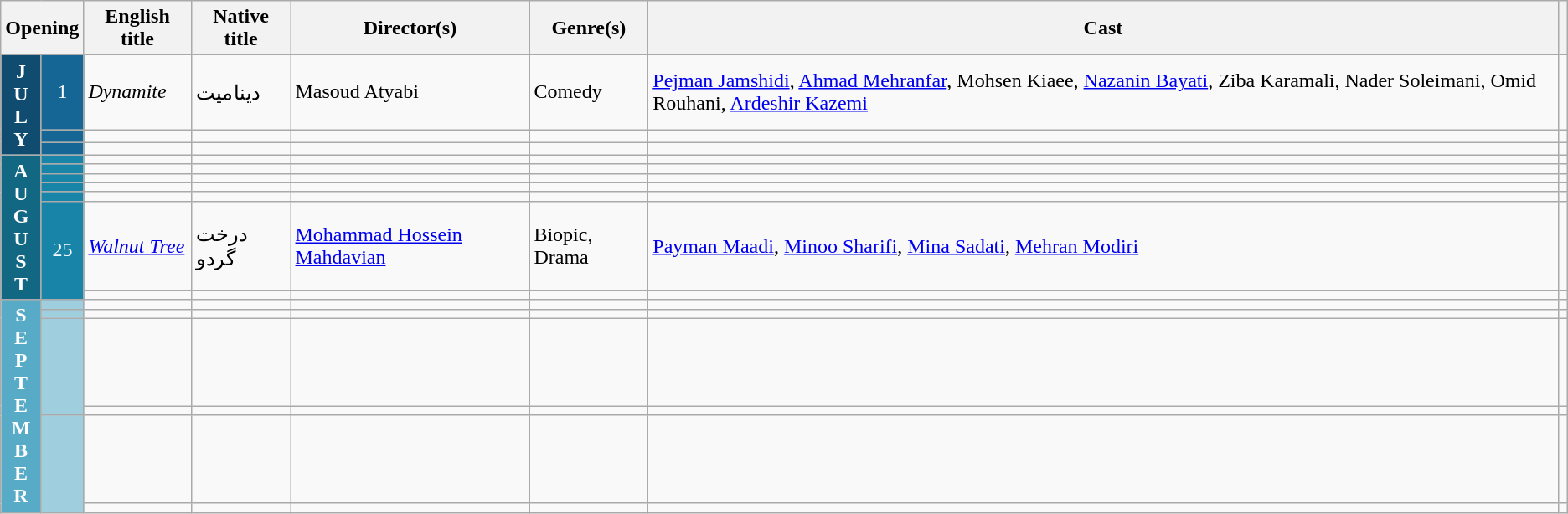<table class="wikitable sortable">
<tr>
<th colspan="2">Opening</th>
<th>English title</th>
<th>Native title</th>
<th>Director(s)</th>
<th>Genre(s)</th>
<th>Cast</th>
<th></th>
</tr>
<tr>
<th rowspan="3" style="text-align:center; background:#104B70; color:white;">J<br>U<br>L<br>Y</th>
<td rowspan="1" style="text-align:center; background:#156595; color:white;">1</td>
<td><em>Dynamite</em></td>
<td>دینامیت</td>
<td>Masoud Atyabi</td>
<td>Comedy</td>
<td><a href='#'>Pejman Jamshidi</a>, <a href='#'>Ahmad Mehranfar</a>, Mohsen Kiaee, <a href='#'>Nazanin Bayati</a>, Ziba Karamali, Nader Soleimani, Omid Rouhani, <a href='#'>Ardeshir Kazemi</a></td>
<td></td>
</tr>
<tr>
<td rowspan="1" style="text-align:center; background:#156595; color:white;"></td>
<td></td>
<td></td>
<td></td>
<td></td>
<td></td>
<td></td>
</tr>
<tr>
<td rowspan="1" style="text-align:center; background:#156595; color:white;"></td>
<td></td>
<td></td>
<td></td>
<td></td>
<td></td>
<td></td>
</tr>
<tr>
<th rowspan="7" style="text-align:center; background:#126783; color:white;">A<br>U<br>G<br>U<br>S<br>T</th>
<td rowspan="1" style="text-align:center; background:#1784A8; color:white;"></td>
<td></td>
<td></td>
<td></td>
<td></td>
<td></td>
<td></td>
</tr>
<tr>
<td rowspan="1" style="text-align:center; background:#1784A8; color:white;"></td>
<td></td>
<td></td>
<td></td>
<td></td>
<td></td>
<td></td>
</tr>
<tr>
<td rowspan="1" style="text-align:center; background:#1784A8; color:white;"></td>
<td></td>
<td></td>
<td></td>
<td></td>
<td></td>
<td></td>
</tr>
<tr>
<td rowspan="1" style="text-align:center; background:#1784A8; color:white;"></td>
<td></td>
<td></td>
<td></td>
<td></td>
<td></td>
<td></td>
</tr>
<tr>
<td rowspan="1" style="text-align:center; background:#1784A8; color:white;"></td>
<td></td>
<td></td>
<td></td>
<td></td>
<td></td>
<td></td>
</tr>
<tr>
<td rowspan="2" style="text-align:center; background:#1784A8; color:white;">25</td>
<td><em><a href='#'>Walnut Tree</a></em></td>
<td>درخت گردو</td>
<td><a href='#'>Mohammad Hossein Mahdavian</a></td>
<td>Biopic, Drama</td>
<td><a href='#'>Payman Maadi</a>, <a href='#'>Minoo Sharifi</a>, <a href='#'>Mina Sadati</a>, <a href='#'>Mehran Modiri</a></td>
<td></td>
</tr>
<tr>
<td></td>
<td></td>
<td></td>
<td></td>
<td></td>
<td></td>
</tr>
<tr>
<th rowspan="6" style="text-align:center; background:#58ABC7; color:white;">S<br>E<br>P<br>T<br>E<br>M<br>B<br>E<br>R</th>
<td rowspan="1" style="text-align:center; background:#9FCFDF; color:white;"></td>
<td></td>
<td></td>
<td></td>
<td></td>
<td></td>
<td></td>
</tr>
<tr>
<td rowspan="1" style="text-align:center; background:#9FCFDF; color:white;"></td>
<td></td>
<td></td>
<td></td>
<td></td>
<td></td>
<td></td>
</tr>
<tr>
<td rowspan="2" style="text-align:center; background:#9FCFDF; color:white;"></td>
<td></td>
<td></td>
<td></td>
<td></td>
<td></td>
<td></td>
</tr>
<tr>
<td></td>
<td></td>
<td></td>
<td></td>
<td></td>
<td></td>
</tr>
<tr>
<td rowspan="2" style="text-align:center; background:#9FCFDF; color:white;"></td>
<td></td>
<td></td>
<td></td>
<td></td>
<td></td>
<td></td>
</tr>
<tr>
<td></td>
<td></td>
<td></td>
<td></td>
<td></td>
<td></td>
</tr>
</table>
